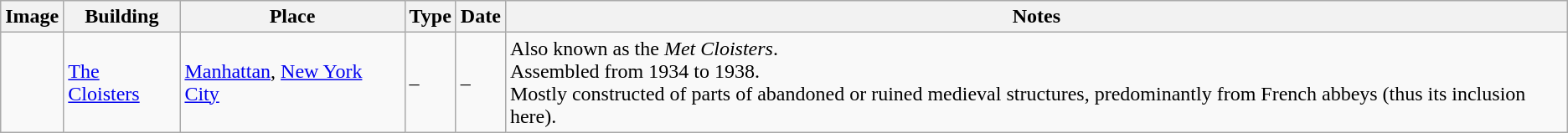<table class="wikitable mw-collapsible mw-collapsed">
<tr>
<th>Image</th>
<th>Building</th>
<th>Place</th>
<th>Type</th>
<th>Date</th>
<th>Notes</th>
</tr>
<tr>
<td></td>
<td><a href='#'>The Cloisters</a></td>
<td><a href='#'>Manhattan</a>, <a href='#'>New York City</a></td>
<td>–</td>
<td>–</td>
<td>Also known as the <em>Met Cloisters</em>.<br>Assembled from 1934 to 1938.<br>Mostly constructed of parts of abandoned or ruined medieval structures, predominantly from French abbeys (thus its inclusion here).</td>
</tr>
</table>
